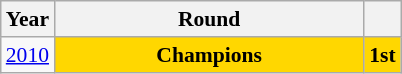<table class="wikitable" style="text-align: center; font-size:90%">
<tr>
<th>Year</th>
<th style="width:200px">Round</th>
<th></th>
</tr>
<tr>
<td><a href='#'>2010</a></td>
<td bgcolor=Gold><strong>Champions</strong></td>
<td bgcolor=Gold><strong>1st</strong></td>
</tr>
</table>
